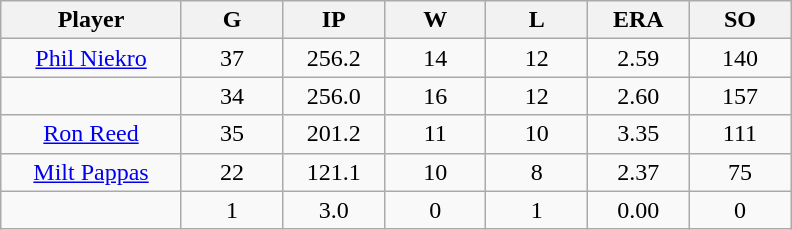<table class="wikitable sortable">
<tr>
<th bgcolor="#DDDDFF" width="16%">Player</th>
<th bgcolor="#DDDDFF" width="9%">G</th>
<th bgcolor="#DDDDFF" width="9%">IP</th>
<th bgcolor="#DDDDFF" width="9%">W</th>
<th bgcolor="#DDDDFF" width="9%">L</th>
<th bgcolor="#DDDDFF" width="9%">ERA</th>
<th bgcolor="#DDDDFF" width="9%">SO</th>
</tr>
<tr align="center">
<td><a href='#'>Phil Niekro</a></td>
<td>37</td>
<td>256.2</td>
<td>14</td>
<td>12</td>
<td>2.59</td>
<td>140</td>
</tr>
<tr align=center>
<td></td>
<td>34</td>
<td>256.0</td>
<td>16</td>
<td>12</td>
<td>2.60</td>
<td>157</td>
</tr>
<tr align="center">
<td><a href='#'>Ron Reed</a></td>
<td>35</td>
<td>201.2</td>
<td>11</td>
<td>10</td>
<td>3.35</td>
<td>111</td>
</tr>
<tr align=center>
<td><a href='#'>Milt Pappas</a></td>
<td>22</td>
<td>121.1</td>
<td>10</td>
<td>8</td>
<td>2.37</td>
<td>75</td>
</tr>
<tr align=center>
<td></td>
<td>1</td>
<td>3.0</td>
<td>0</td>
<td>1</td>
<td>0.00</td>
<td>0</td>
</tr>
</table>
